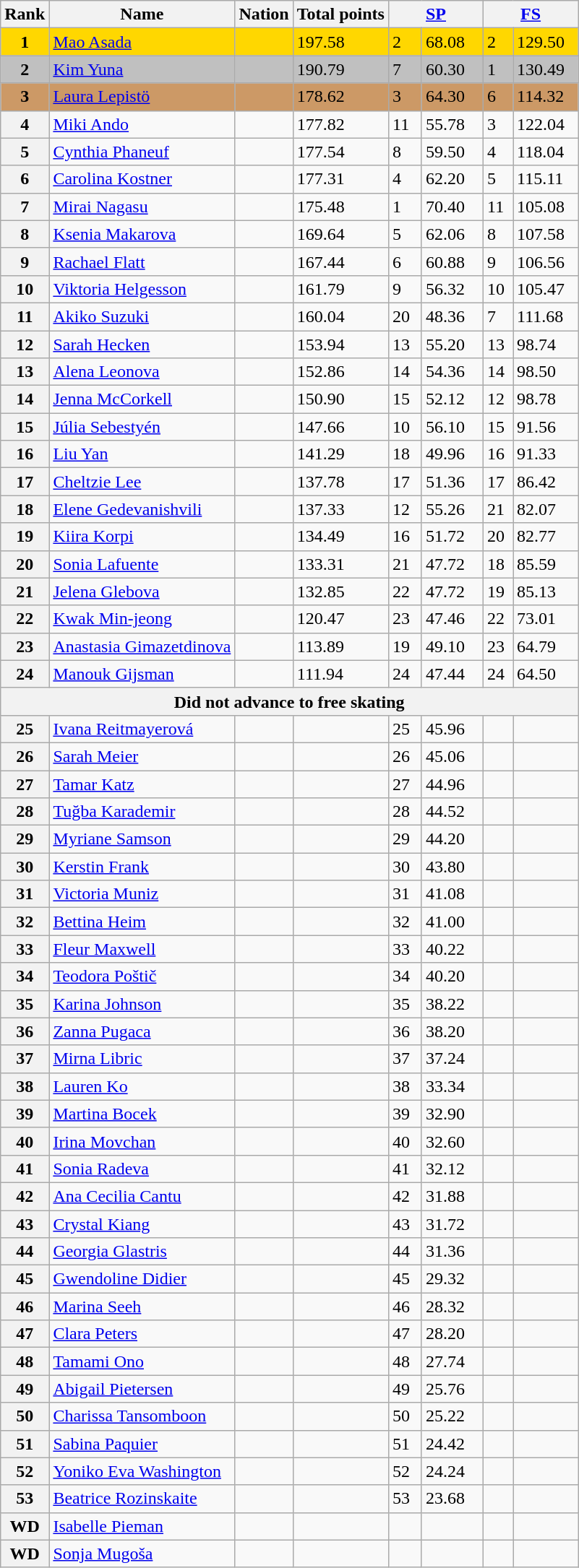<table class="wikitable sortable">
<tr>
<th>Rank</th>
<th>Name</th>
<th>Nation</th>
<th>Total points</th>
<th colspan="2" width="80px"><a href='#'>SP</a></th>
<th colspan="2" width="80px"><a href='#'>FS</a></th>
</tr>
<tr bgcolor=gold>
<td align=center><strong>1</strong></td>
<td><a href='#'>Mao Asada</a></td>
<td></td>
<td>197.58</td>
<td>2</td>
<td>68.08</td>
<td>2</td>
<td>129.50</td>
</tr>
<tr bgcolor=silver>
<td align=center><strong>2</strong></td>
<td><a href='#'>Kim Yuna</a></td>
<td></td>
<td>190.79</td>
<td>7</td>
<td>60.30</td>
<td>1</td>
<td>130.49</td>
</tr>
<tr bgcolor=cc9966>
<td align=center><strong>3</strong></td>
<td><a href='#'>Laura Lepistö</a></td>
<td></td>
<td>178.62</td>
<td>3</td>
<td>64.30</td>
<td>6</td>
<td>114.32</td>
</tr>
<tr>
<th>4</th>
<td><a href='#'>Miki Ando</a></td>
<td></td>
<td>177.82</td>
<td>11</td>
<td>55.78</td>
<td>3</td>
<td>122.04</td>
</tr>
<tr>
<th>5</th>
<td><a href='#'>Cynthia Phaneuf</a></td>
<td></td>
<td>177.54</td>
<td>8</td>
<td>59.50</td>
<td>4</td>
<td>118.04</td>
</tr>
<tr>
<th>6</th>
<td><a href='#'>Carolina Kostner</a></td>
<td></td>
<td>177.31</td>
<td>4</td>
<td>62.20</td>
<td>5</td>
<td>115.11</td>
</tr>
<tr>
<th>7</th>
<td><a href='#'>Mirai Nagasu</a></td>
<td></td>
<td>175.48</td>
<td>1</td>
<td>70.40</td>
<td>11</td>
<td>105.08</td>
</tr>
<tr>
<th>8</th>
<td><a href='#'>Ksenia Makarova</a></td>
<td></td>
<td>169.64</td>
<td>5</td>
<td>62.06</td>
<td>8</td>
<td>107.58</td>
</tr>
<tr>
<th>9</th>
<td><a href='#'>Rachael Flatt</a></td>
<td></td>
<td>167.44</td>
<td>6</td>
<td>60.88</td>
<td>9</td>
<td>106.56</td>
</tr>
<tr>
<th>10</th>
<td><a href='#'>Viktoria Helgesson</a></td>
<td></td>
<td>161.79</td>
<td>9</td>
<td>56.32</td>
<td>10</td>
<td>105.47</td>
</tr>
<tr>
<th>11</th>
<td><a href='#'>Akiko Suzuki</a></td>
<td></td>
<td>160.04</td>
<td>20</td>
<td>48.36</td>
<td>7</td>
<td>111.68</td>
</tr>
<tr>
<th>12</th>
<td><a href='#'>Sarah Hecken</a></td>
<td></td>
<td>153.94</td>
<td>13</td>
<td>55.20</td>
<td>13</td>
<td>98.74</td>
</tr>
<tr>
<th>13</th>
<td><a href='#'>Alena Leonova</a></td>
<td></td>
<td>152.86</td>
<td>14</td>
<td>54.36</td>
<td>14</td>
<td>98.50</td>
</tr>
<tr>
<th>14</th>
<td><a href='#'>Jenna McCorkell</a></td>
<td></td>
<td>150.90</td>
<td>15</td>
<td>52.12</td>
<td>12</td>
<td>98.78</td>
</tr>
<tr>
<th>15</th>
<td><a href='#'>Júlia Sebestyén</a></td>
<td></td>
<td>147.66</td>
<td>10</td>
<td>56.10</td>
<td>15</td>
<td>91.56</td>
</tr>
<tr>
<th>16</th>
<td><a href='#'>Liu Yan</a></td>
<td></td>
<td>141.29</td>
<td>18</td>
<td>49.96</td>
<td>16</td>
<td>91.33</td>
</tr>
<tr>
<th>17</th>
<td><a href='#'>Cheltzie Lee</a></td>
<td></td>
<td>137.78</td>
<td>17</td>
<td>51.36</td>
<td>17</td>
<td>86.42</td>
</tr>
<tr>
<th>18</th>
<td><a href='#'>Elene Gedevanishvili</a></td>
<td></td>
<td>137.33</td>
<td>12</td>
<td>55.26</td>
<td>21</td>
<td>82.07</td>
</tr>
<tr>
<th>19</th>
<td><a href='#'>Kiira Korpi</a></td>
<td></td>
<td>134.49</td>
<td>16</td>
<td>51.72</td>
<td>20</td>
<td>82.77</td>
</tr>
<tr>
<th>20</th>
<td><a href='#'>Sonia Lafuente</a></td>
<td></td>
<td>133.31</td>
<td>21</td>
<td>47.72</td>
<td>18</td>
<td>85.59</td>
</tr>
<tr>
<th>21</th>
<td><a href='#'>Jelena Glebova</a></td>
<td></td>
<td>132.85</td>
<td>22</td>
<td>47.72</td>
<td>19</td>
<td>85.13</td>
</tr>
<tr>
<th>22</th>
<td><a href='#'>Kwak Min-jeong</a></td>
<td></td>
<td>120.47</td>
<td>23</td>
<td>47.46</td>
<td>22</td>
<td>73.01</td>
</tr>
<tr>
<th>23</th>
<td><a href='#'>Anastasia Gimazetdinova</a></td>
<td></td>
<td>113.89</td>
<td>19</td>
<td>49.10</td>
<td>23</td>
<td>64.79</td>
</tr>
<tr>
<th>24</th>
<td><a href='#'>Manouk Gijsman</a></td>
<td></td>
<td>111.94</td>
<td>24</td>
<td>47.44</td>
<td>24</td>
<td>64.50</td>
</tr>
<tr>
<th colspan=8>Did not advance to free skating</th>
</tr>
<tr>
<th>25</th>
<td><a href='#'>Ivana Reitmayerová</a></td>
<td></td>
<td></td>
<td>25</td>
<td>45.96</td>
<td></td>
<td></td>
</tr>
<tr>
<th>26</th>
<td><a href='#'>Sarah Meier</a></td>
<td></td>
<td></td>
<td>26</td>
<td>45.06</td>
<td></td>
<td></td>
</tr>
<tr>
<th>27</th>
<td><a href='#'>Tamar Katz</a></td>
<td></td>
<td></td>
<td>27</td>
<td>44.96</td>
<td></td>
<td></td>
</tr>
<tr>
<th>28</th>
<td><a href='#'>Tuğba Karademir</a></td>
<td></td>
<td></td>
<td>28</td>
<td>44.52</td>
<td></td>
<td></td>
</tr>
<tr>
<th>29</th>
<td><a href='#'>Myriane Samson</a></td>
<td></td>
<td></td>
<td>29</td>
<td>44.20</td>
<td></td>
<td></td>
</tr>
<tr>
<th>30</th>
<td><a href='#'>Kerstin Frank</a></td>
<td></td>
<td></td>
<td>30</td>
<td>43.80</td>
<td></td>
<td></td>
</tr>
<tr>
<th>31</th>
<td><a href='#'>Victoria Muniz</a></td>
<td></td>
<td></td>
<td>31</td>
<td>41.08</td>
<td></td>
<td></td>
</tr>
<tr>
<th>32</th>
<td><a href='#'>Bettina Heim</a></td>
<td></td>
<td></td>
<td>32</td>
<td>41.00</td>
<td></td>
<td></td>
</tr>
<tr>
<th>33</th>
<td><a href='#'>Fleur Maxwell</a></td>
<td></td>
<td></td>
<td>33</td>
<td>40.22</td>
<td></td>
<td></td>
</tr>
<tr>
<th>34</th>
<td><a href='#'>Teodora Poštič</a></td>
<td></td>
<td></td>
<td>34</td>
<td>40.20</td>
<td></td>
<td></td>
</tr>
<tr>
<th>35</th>
<td><a href='#'>Karina Johnson</a></td>
<td></td>
<td></td>
<td>35</td>
<td>38.22</td>
<td></td>
<td></td>
</tr>
<tr>
<th>36</th>
<td><a href='#'>Zanna Pugaca</a></td>
<td></td>
<td></td>
<td>36</td>
<td>38.20</td>
<td></td>
<td></td>
</tr>
<tr>
<th>37</th>
<td><a href='#'>Mirna Libric</a></td>
<td></td>
<td></td>
<td>37</td>
<td>37.24</td>
<td></td>
<td></td>
</tr>
<tr>
<th>38</th>
<td><a href='#'>Lauren Ko</a></td>
<td></td>
<td></td>
<td>38</td>
<td>33.34</td>
<td></td>
<td></td>
</tr>
<tr>
<th>39</th>
<td><a href='#'>Martina Bocek</a></td>
<td></td>
<td></td>
<td>39</td>
<td>32.90</td>
<td></td>
<td></td>
</tr>
<tr>
<th>40</th>
<td><a href='#'>Irina Movchan</a></td>
<td></td>
<td></td>
<td>40</td>
<td>32.60</td>
<td></td>
<td></td>
</tr>
<tr>
<th>41</th>
<td><a href='#'>Sonia Radeva</a></td>
<td></td>
<td></td>
<td>41</td>
<td>32.12</td>
<td></td>
<td></td>
</tr>
<tr>
<th>42</th>
<td><a href='#'>Ana Cecilia Cantu</a></td>
<td></td>
<td></td>
<td>42</td>
<td>31.88</td>
<td></td>
<td></td>
</tr>
<tr>
<th>43</th>
<td><a href='#'>Crystal Kiang</a></td>
<td></td>
<td></td>
<td>43</td>
<td>31.72</td>
<td></td>
<td></td>
</tr>
<tr>
<th>44</th>
<td><a href='#'>Georgia Glastris</a></td>
<td></td>
<td></td>
<td>44</td>
<td>31.36</td>
<td></td>
<td></td>
</tr>
<tr>
<th>45</th>
<td><a href='#'>Gwendoline Didier</a></td>
<td></td>
<td></td>
<td>45</td>
<td>29.32</td>
<td></td>
<td></td>
</tr>
<tr>
<th>46</th>
<td><a href='#'>Marina Seeh</a></td>
<td></td>
<td></td>
<td>46</td>
<td>28.32</td>
<td></td>
<td></td>
</tr>
<tr>
<th>47</th>
<td><a href='#'>Clara Peters</a></td>
<td></td>
<td></td>
<td>47</td>
<td>28.20</td>
<td></td>
<td></td>
</tr>
<tr>
<th>48</th>
<td><a href='#'>Tamami Ono</a></td>
<td></td>
<td></td>
<td>48</td>
<td>27.74</td>
<td></td>
<td></td>
</tr>
<tr>
<th>49</th>
<td><a href='#'>Abigail Pietersen</a></td>
<td></td>
<td></td>
<td>49</td>
<td>25.76</td>
<td></td>
<td></td>
</tr>
<tr>
<th>50</th>
<td><a href='#'>Charissa Tansomboon</a></td>
<td></td>
<td></td>
<td>50</td>
<td>25.22</td>
<td></td>
<td></td>
</tr>
<tr>
<th>51</th>
<td><a href='#'>Sabina Paquier</a></td>
<td></td>
<td></td>
<td>51</td>
<td>24.42</td>
<td></td>
<td></td>
</tr>
<tr>
<th>52</th>
<td><a href='#'>Yoniko Eva Washington</a></td>
<td></td>
<td></td>
<td>52</td>
<td>24.24</td>
<td></td>
<td></td>
</tr>
<tr>
<th>53</th>
<td><a href='#'>Beatrice Rozinskaite</a></td>
<td></td>
<td></td>
<td>53</td>
<td>23.68</td>
<td></td>
<td></td>
</tr>
<tr>
<th>WD</th>
<td><a href='#'>Isabelle Pieman</a></td>
<td></td>
<td></td>
<td></td>
<td></td>
<td></td>
<td></td>
</tr>
<tr>
<th>WD</th>
<td><a href='#'>Sonja Mugoša</a></td>
<td></td>
<td></td>
<td></td>
<td></td>
<td></td>
<td></td>
</tr>
</table>
